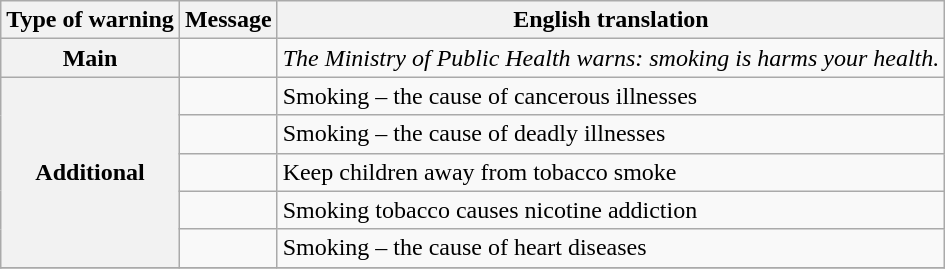<table class="wikitable">
<tr>
<th>Type of warning</th>
<th>Message</th>
<th>English translation</th>
</tr>
<tr>
<th>Main</th>
<td></td>
<td><em>The Ministry of Public Health warns: smoking is harms your health.</em></td>
</tr>
<tr>
<th rowspan=5>Additional</th>
<td></td>
<td>Smoking – the cause of cancerous illnesses</td>
</tr>
<tr>
<td></td>
<td>Smoking – the cause of deadly illnesses</td>
</tr>
<tr>
<td></td>
<td>Keep children away from tobacco smoke</td>
</tr>
<tr>
<td></td>
<td>Smoking tobacco causes nicotine addiction</td>
</tr>
<tr>
<td></td>
<td>Smoking – the cause of heart diseases</td>
</tr>
<tr>
</tr>
</table>
